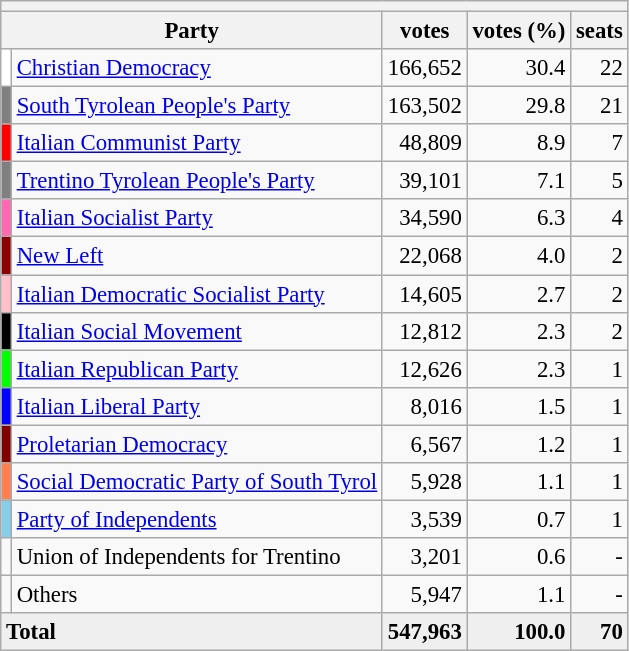<table class="wikitable" style="font-size:95%; text-align:right;">
<tr>
<th colspan=5></th>
</tr>
<tr>
<th colspan=2>Party</th>
<th>votes</th>
<th>votes (%)</th>
<th>seats</th>
</tr>
<tr>
<td bgcolor=White></td>
<td align=left><a href='#'>Christian Democracy</a></td>
<td>166,652</td>
<td>30.4</td>
<td>22</td>
</tr>
<tr>
<td bgcolor=Gray></td>
<td align=left><a href='#'>South Tyrolean People's Party</a></td>
<td>163,502</td>
<td>29.8</td>
<td>21</td>
</tr>
<tr>
<td bgcolor=Red></td>
<td align=left><a href='#'>Italian Communist Party</a></td>
<td>48,809</td>
<td>8.9</td>
<td>7</td>
</tr>
<tr>
<td bgcolor=Gray></td>
<td align=left><a href='#'>Trentino Tyrolean People's Party</a></td>
<td>39,101</td>
<td>7.1</td>
<td>5</td>
</tr>
<tr>
<td bgcolor=Hotpink></td>
<td align=left><a href='#'>Italian Socialist Party</a></td>
<td>34,590</td>
<td>6.3</td>
<td>4</td>
</tr>
<tr>
<td bgcolor=Darkred></td>
<td align=left><a href='#'>New Left</a></td>
<td>22,068</td>
<td>4.0</td>
<td>2</td>
</tr>
<tr>
<td bgcolor=Pink></td>
<td align=left><a href='#'>Italian Democratic Socialist Party</a></td>
<td>14,605</td>
<td>2.7</td>
<td>2</td>
</tr>
<tr>
<td bgcolor=Black></td>
<td align=left><a href='#'>Italian Social Movement</a></td>
<td>12,812</td>
<td>2.3</td>
<td>2</td>
</tr>
<tr>
<td bgcolor=Lime></td>
<td align=left><a href='#'>Italian Republican Party</a></td>
<td>12,626</td>
<td>2.3</td>
<td>1</td>
</tr>
<tr>
<td bgcolor=Blue></td>
<td align=left><a href='#'>Italian Liberal Party</a></td>
<td>8,016</td>
<td>1.5</td>
<td>1</td>
</tr>
<tr>
<td bgcolor=Maroon></td>
<td align=left><a href='#'>Proletarian Democracy</a></td>
<td>6,567</td>
<td>1.2</td>
<td>1</td>
</tr>
<tr>
<td bgcolor=Coral></td>
<td align=left><a href='#'>Social Democratic Party of South Tyrol</a></td>
<td>5,928</td>
<td>1.1</td>
<td>1</td>
</tr>
<tr>
<td bgcolor=Skyblue></td>
<td align=left><a href='#'>Party of Independents</a></td>
<td>3,539</td>
<td>0.7</td>
<td>1</td>
</tr>
<tr>
<td bgcolor=></td>
<td align=left>Union of Independents for Trentino</td>
<td>3,201</td>
<td>0.6</td>
<td>-</td>
</tr>
<tr>
<td bgcolor=></td>
<td align=left>Others</td>
<td>5,947</td>
<td>1.1</td>
<td>-</td>
</tr>
<tr bgcolor="EFEFEF">
<td align=left colspan=2><strong>Total</strong></td>
<td><strong>547,963</strong></td>
<td><strong>100.0</strong></td>
<td><strong>70</strong></td>
</tr>
</table>
